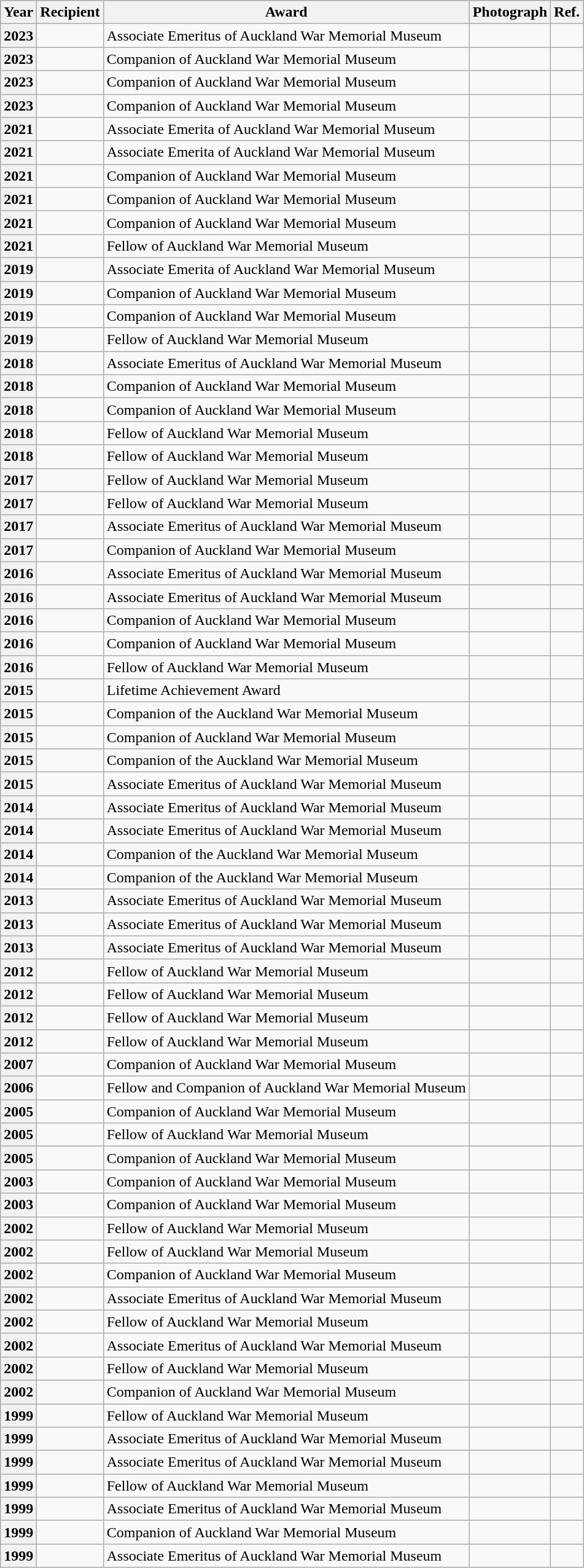<table class= "wikitable sortable">
<tr bgcolor="#bebebe">
<th>Year</th>
<th>Recipient</th>
<th>Award</th>
<th>Photograph</th>
<th>Ref.</th>
</tr>
<tr>
<th scope="row" style="text-align:center;">2023</th>
<td></td>
<td>Associate Emeritus of Auckland War Memorial Museum</td>
<td></td>
<td style="text-align:center;"></td>
</tr>
<tr>
<th scope="row" style="text-align:center;">2023</th>
<td></td>
<td>Companion of Auckland War Memorial Museum</td>
<td></td>
<td style="text-align:center;"></td>
</tr>
<tr>
<th scope="row" style="text-align:center;">2023</th>
<td></td>
<td>Companion of Auckland War Memorial Museum</td>
<td></td>
<td style="text-align:center;"></td>
</tr>
<tr>
<th scope="row" style="text-align:center;">2023</th>
<td></td>
<td>Companion of Auckland War Memorial Museum</td>
<td></td>
<td style="text-align:center;"></td>
</tr>
<tr>
<th scope="row" style="text-align:center;">2021</th>
<td></td>
<td>Associate Emerita of Auckland War Memorial Museum</td>
<td></td>
<td style="text-align:center;"></td>
</tr>
<tr>
<th scope="row" style="text-align:center;">2021</th>
<td></td>
<td>Associate Emerita of Auckland War Memorial Museum</td>
<td></td>
<td style="text-align:center;"></td>
</tr>
<tr>
<th scope="row" style="text-align:center;">2021</th>
<td></td>
<td>Companion of Auckland War Memorial Museum</td>
<td></td>
<td style="text-align:center;"></td>
</tr>
<tr>
<th scope="row" style="text-align:center;">2021</th>
<td></td>
<td>Companion of Auckland War Memorial Museum</td>
<td></td>
<td style="text-align:center;"></td>
</tr>
<tr>
<th scope="row" style="text-align:center;">2021</th>
<td></td>
<td>Companion of Auckland War Memorial Museum</td>
<td></td>
<td style="text-align:center;"></td>
</tr>
<tr>
<th scope="row" style="text-align:center;">2021</th>
<td></td>
<td>Fellow of Auckland War Memorial Museum</td>
<td></td>
<td style="text-align:center;"></td>
</tr>
<tr>
<th scope="row" style="text-align:center;">2019</th>
<td></td>
<td>Associate Emerita of Auckland War Memorial Museum</td>
<td></td>
<td style="text-align:center;"></td>
</tr>
<tr>
<th scope="row" style="text-align:center;">2019</th>
<td></td>
<td>Companion of Auckland War Memorial Museum</td>
<td></td>
<td style="text-align:center;"></td>
</tr>
<tr>
<th scope="row" style="text-align:center;">2019</th>
<td></td>
<td>Companion of Auckland War Memorial Museum</td>
<td></td>
<td style="text-align:center;"></td>
</tr>
<tr>
<th scope="row" style="text-align:center;">2019</th>
<td></td>
<td>Fellow of Auckland War Memorial Museum</td>
<td></td>
<td style="text-align:center;"></td>
</tr>
<tr>
<th scope="row" style="text-align:center;">2018</th>
<td></td>
<td>Associate Emeritus of Auckland War Memorial Museum</td>
<td></td>
<td style="text-align:center;"></td>
</tr>
<tr>
<th scope="row" style="text-align:center;">2018</th>
<td></td>
<td>Companion of Auckland War Memorial Museum</td>
<td></td>
<td style="text-align:center;"></td>
</tr>
<tr>
<th scope="row" style="text-align:center;">2018</th>
<td></td>
<td>Companion of Auckland War Memorial Museum</td>
<td></td>
<td style="text-align:center;"></td>
</tr>
<tr>
<th scope="row" style="text-align:center;">2018</th>
<td></td>
<td>Fellow of Auckland War Memorial Museum</td>
<td></td>
<td style="text-align:center;"></td>
</tr>
<tr>
<th scope="row" style="text-align:center;">2018</th>
<td></td>
<td>Fellow of Auckland War Memorial Museum</td>
<td></td>
<td style="text-align:center;"></td>
</tr>
<tr>
<th scope="row" style="text-align:center;">2017</th>
<td></td>
<td>Fellow of Auckland War Memorial Museum</td>
<td></td>
<td style="text-align:center;"></td>
</tr>
<tr>
<th scope="row" style="text-align:center;">2017</th>
<td></td>
<td>Fellow of Auckland War Memorial Museum</td>
<td></td>
<td style="text-align:center;"></td>
</tr>
<tr>
<th scope="row" style="text-align:center;">2017</th>
<td></td>
<td>Associate Emeritus of Auckland War Memorial Museum</td>
<td></td>
<td style="text-align:center;"></td>
</tr>
<tr>
<th scope="row" style="text-align:center;">2017</th>
<td></td>
<td>Companion of Auckland War Memorial Museum</td>
<td></td>
<td style="text-align:center;"></td>
</tr>
<tr>
<th scope="row" style="text-align:center;">2016</th>
<td></td>
<td>Associate Emeritus of Auckland War Memorial Museum</td>
<td></td>
<td style="text-align:center;"></td>
</tr>
<tr>
<th scope="row" style="text-align:center;">2016</th>
<td></td>
<td>Associate Emeritus of Auckland War Memorial Museum</td>
<td></td>
<td style="text-align:center;"></td>
</tr>
<tr>
<th scope="row" style="text-align:center;">2016</th>
<td></td>
<td>Companion of Auckland War Memorial Museum</td>
<td></td>
<td style="text-align:center;"></td>
</tr>
<tr>
<th scope="row" style="text-align:center;">2016</th>
<td></td>
<td>Companion of Auckland War Memorial Museum</td>
<td></td>
<td style="text-align:center;"></td>
</tr>
<tr>
<th scope="row" style="text-align:center;">2016</th>
<td></td>
<td>Fellow of Auckland War Memorial Museum</td>
<td></td>
<td style="text-align:center;"></td>
</tr>
<tr>
<th scope="row" style="text-align:center;">2015</th>
<td></td>
<td>Lifetime Achievement Award</td>
<td></td>
<td style="text-align:center;"></td>
</tr>
<tr>
<th scope="row" style="text-align:center;">2015</th>
<td></td>
<td>Companion of the Auckland War Memorial Museum</td>
<td></td>
<td style="text-align:center;"></td>
</tr>
<tr>
<th scope="row" style="text-align:center;">2015</th>
<td></td>
<td>Companion of Auckland War Memorial Museum</td>
<td></td>
<td style="text-align:center;"></td>
</tr>
<tr>
<th scope="row" style="text-align:center;">2015</th>
<td></td>
<td>Companion of the Auckland War Memorial Museum</td>
<td></td>
<td style="text-align:center;"></td>
</tr>
<tr>
<th scope="row" style="text-align:center;">2015</th>
<td></td>
<td>Associate Emeritus of Auckland War Memorial Museum</td>
<td></td>
<td style="text-align:center;"></td>
</tr>
<tr>
<th scope="row" style="text-align:center;">2014</th>
<td></td>
<td>Associate Emeritus of Auckland War Memorial Museum</td>
<td></td>
<td style="text-align:center;"></td>
</tr>
<tr>
<th scope="row" style="text-align:center;">2014</th>
<td></td>
<td>Associate Emeritus of Auckland War Memorial Museum</td>
<td></td>
<td style="text-align:center;"></td>
</tr>
<tr>
<th scope="row" style="text-align:center;">2014</th>
<td></td>
<td>Companion of the Auckland War Memorial Museum</td>
<td></td>
<td style="text-align:center;"></td>
</tr>
<tr>
<th scope="row" style="text-align:center;">2014</th>
<td></td>
<td>Companion of the Auckland War Memorial Museum</td>
<td></td>
<td style="text-align:center;"></td>
</tr>
<tr>
<th scope="row" style="text-align:center;">2013</th>
<td></td>
<td>Associate Emeritus of Auckland War Memorial Museum</td>
<td></td>
<td style="text-align:center;"></td>
</tr>
<tr>
<th scope="row" style="text-align:center;">2013</th>
<td></td>
<td>Associate Emeritus of Auckland War Memorial Museum</td>
<td></td>
<td style="text-align:center;"></td>
</tr>
<tr>
<th scope="row" style="text-align:center;">2013</th>
<td></td>
<td>Associate Emeritus of Auckland War Memorial Museum</td>
<td></td>
<td style="text-align:center;"></td>
</tr>
<tr>
<th scope="row" style="text-align:center;">2012</th>
<td></td>
<td>Fellow of Auckland War Memorial Museum</td>
<td></td>
<td style="text-align:center;"></td>
</tr>
<tr>
<th scope="row" style="text-align:center;">2012</th>
<td></td>
<td>Fellow of Auckland War Memorial Museum</td>
<td></td>
<td style="text-align:center;"></td>
</tr>
<tr>
<th scope="row" style="text-align:center;">2012</th>
<td></td>
<td>Fellow of Auckland War Memorial Museum</td>
<td></td>
<td style="text-align:center;"></td>
</tr>
<tr>
<th scope="row" style="text-align:center;">2012</th>
<td></td>
<td>Fellow of Auckland War Memorial Museum</td>
<td></td>
<td style="text-align:center;"></td>
</tr>
<tr>
<th scope="row" style="text-align:center;">2007</th>
<td></td>
<td>Companion of Auckland War Memorial Museum</td>
<td></td>
<td style="text-align:center;"></td>
</tr>
<tr>
<th scope="row" style="text-align:center;">2006</th>
<td></td>
<td>Fellow and Companion of Auckland War Memorial Museum</td>
<td></td>
<td style="text-align:center;"></td>
</tr>
<tr>
<th scope="row" style="text-align:center;">2005</th>
<td></td>
<td>Companion of Auckland War Memorial Museum</td>
<td></td>
<td style="text-align:center;"></td>
</tr>
<tr>
<th scope="row" style="text-align:center;">2005</th>
<td></td>
<td>Fellow of Auckland War Memorial Museum</td>
<td></td>
<td style="text-align:center;"></td>
</tr>
<tr>
<th scope="row" style="text-align:center;">2005</th>
<td></td>
<td>Companion of Auckland War Memorial Museum</td>
<td></td>
<td style="text-align:center;"></td>
</tr>
<tr>
<th scope="row" style="text-align:center;">2003</th>
<td></td>
<td>Companion of Auckland War Memorial Museum</td>
<td></td>
<td style="text-align:center;"></td>
</tr>
<tr>
<th scope="row" style="text-align:center;">2003</th>
<td></td>
<td>Companion of Auckland War Memorial Museum</td>
<td></td>
<td style="text-align:center;"></td>
</tr>
<tr>
<th scope="row" style="text-align:center;">2002</th>
<td></td>
<td>Fellow of Auckland War Memorial Museum</td>
<td></td>
<td style="text-align:center;"></td>
</tr>
<tr>
<th scope="row" style="text-align:center;">2002</th>
<td></td>
<td>Fellow of Auckland War Memorial Museum</td>
<td></td>
<td style="text-align:center;"></td>
</tr>
<tr>
<th scope="row" style="text-align:center;">2002</th>
<td></td>
<td>Companion of Auckland War Memorial Museum</td>
<td></td>
<td style="text-align:center;"></td>
</tr>
<tr>
<th scope="row" style="text-align:center;">2002</th>
<td></td>
<td>Associate Emeritus of Auckland War Memorial Museum</td>
<td></td>
<td style="text-align:center;"></td>
</tr>
<tr>
<th scope="row" style="text-align:center;">2002</th>
<td></td>
<td>Fellow of Auckland War Memorial Museum</td>
<td></td>
<td style="text-align:center;"></td>
</tr>
<tr>
<th scope="row" style="text-align:center;">2002</th>
<td></td>
<td>Associate Emeritus of Auckland War Memorial Museum</td>
<td></td>
<td style="text-align:center;"></td>
</tr>
<tr>
<th scope="row" style="text-align:center;">2002</th>
<td></td>
<td>Fellow of Auckland War Memorial Museum</td>
<td></td>
<td style="text-align:center;"></td>
</tr>
<tr>
<th scope="row" style="text-align:center;">2002</th>
<td></td>
<td>Companion of Auckland War Memorial Museum</td>
<td></td>
<td style="text-align:center;"></td>
</tr>
<tr>
<th scope="row" style="text-align:center;">1999</th>
<td></td>
<td>Fellow of Auckland War Memorial Museum</td>
<td></td>
<td style="text-align:center;"></td>
</tr>
<tr>
<th scope="row" style="text-align:center;">1999</th>
<td></td>
<td>Associate Emeritus of Auckland War Memorial Museum</td>
<td></td>
<td style="text-align:center;"></td>
</tr>
<tr>
<th scope="row" style="text-align:center;">1999</th>
<td></td>
<td>Associate Emeritus of Auckland War Memorial Museum</td>
<td></td>
<td style="text-align:center;"></td>
</tr>
<tr>
<th scope="row" style="text-align:center;">1999</th>
<td></td>
<td>Fellow of Auckland War Memorial Museum</td>
<td></td>
<td style="text-align:center;"></td>
</tr>
<tr>
<th scope="row" style="text-align:center;">1999</th>
<td></td>
<td>Associate Emeritus of Auckland War Memorial Museum</td>
<td></td>
<td style="text-align:center;"></td>
</tr>
<tr>
<th scope="row" style="text-align:center;">1999</th>
<td></td>
<td>Companion of Auckland War Memorial Museum</td>
<td></td>
<td style="text-align:center;"></td>
</tr>
<tr>
<th scope="row" style="text-align:center;">1999</th>
<td></td>
<td>Associate Emeritus of Auckland War Memorial Museum</td>
<td></td>
<td style="text-align:center;"></td>
</tr>
</table>
